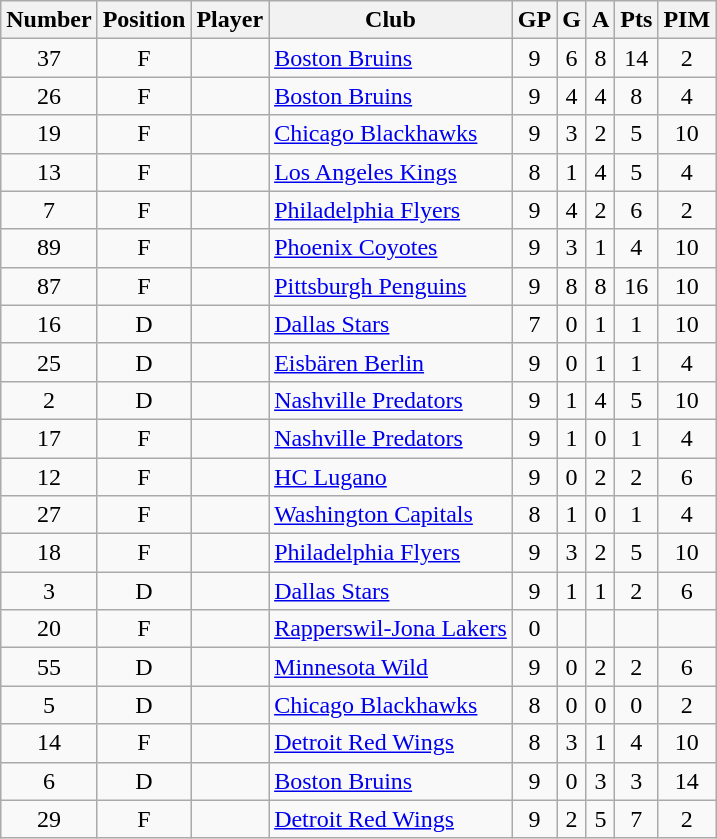<table class="wikitable sortable" style="text-align:center; padding:4px; border-spacing=0;">
<tr>
<th>Number</th>
<th>Position</th>
<th>Player</th>
<th>Club</th>
<th>GP</th>
<th>G</th>
<th>A</th>
<th>Pts</th>
<th>PIM</th>
</tr>
<tr>
<td>37</td>
<td>F</td>
<td align=left></td>
<td align=left><a href='#'>Boston Bruins</a></td>
<td>9</td>
<td>6</td>
<td>8</td>
<td>14</td>
<td>2</td>
</tr>
<tr>
<td>26</td>
<td>F</td>
<td align=left></td>
<td align=left><a href='#'>Boston Bruins</a></td>
<td>9</td>
<td>4</td>
<td>4</td>
<td>8</td>
<td>4</td>
</tr>
<tr>
<td>19</td>
<td>F</td>
<td align=left></td>
<td align=left><a href='#'>Chicago Blackhawks</a></td>
<td>9</td>
<td>3</td>
<td>2</td>
<td>5</td>
<td>10</td>
</tr>
<tr>
<td>13</td>
<td>F</td>
<td align=left></td>
<td align=left><a href='#'>Los Angeles Kings</a></td>
<td>8</td>
<td>1</td>
<td>4</td>
<td>5</td>
<td>4</td>
</tr>
<tr>
<td>7</td>
<td>F</td>
<td align=left></td>
<td align=left><a href='#'>Philadelphia Flyers</a></td>
<td>9</td>
<td>4</td>
<td>2</td>
<td>6</td>
<td>2</td>
</tr>
<tr>
<td>89</td>
<td>F</td>
<td align=left></td>
<td align=left><a href='#'>Phoenix Coyotes</a></td>
<td>9</td>
<td>3</td>
<td>1</td>
<td>4</td>
<td>10</td>
</tr>
<tr>
<td>87</td>
<td>F</td>
<td align=left></td>
<td align=left><a href='#'>Pittsburgh Penguins</a></td>
<td>9</td>
<td>8</td>
<td>8</td>
<td>16</td>
<td>10</td>
</tr>
<tr>
<td>16</td>
<td>D</td>
<td align=left></td>
<td align=left><a href='#'>Dallas Stars</a></td>
<td>7</td>
<td>0</td>
<td>1</td>
<td>1</td>
<td>10</td>
</tr>
<tr>
<td>25</td>
<td>D</td>
<td align=left></td>
<td align=left><a href='#'>Eisbären Berlin</a></td>
<td>9</td>
<td>0</td>
<td>1</td>
<td>1</td>
<td>4</td>
</tr>
<tr>
<td>2</td>
<td>D</td>
<td align=left></td>
<td align=left><a href='#'>Nashville Predators</a></td>
<td>9</td>
<td>1</td>
<td>4</td>
<td>5</td>
<td>10</td>
</tr>
<tr>
<td>17</td>
<td>F</td>
<td align=left></td>
<td align=left><a href='#'>Nashville Predators</a></td>
<td>9</td>
<td>1</td>
<td>0</td>
<td>1</td>
<td>4</td>
</tr>
<tr>
<td>12</td>
<td>F</td>
<td align=left></td>
<td align=left><a href='#'>HC Lugano</a></td>
<td>9</td>
<td>0</td>
<td>2</td>
<td>2</td>
<td>6</td>
</tr>
<tr>
<td>27</td>
<td>F</td>
<td align=left></td>
<td align=left><a href='#'>Washington Capitals</a></td>
<td>8</td>
<td>1</td>
<td>0</td>
<td>1</td>
<td>4</td>
</tr>
<tr>
<td>18</td>
<td>F</td>
<td align=left></td>
<td align=left><a href='#'>Philadelphia Flyers</a></td>
<td>9</td>
<td>3</td>
<td>2</td>
<td>5</td>
<td>10</td>
</tr>
<tr>
<td>3</td>
<td>D</td>
<td align=left></td>
<td align=left><a href='#'>Dallas Stars</a></td>
<td>9</td>
<td>1</td>
<td>1</td>
<td>2</td>
<td>6</td>
</tr>
<tr>
<td>20</td>
<td>F</td>
<td align=left></td>
<td align=left><a href='#'>Rapperswil-Jona Lakers</a></td>
<td>0</td>
<td></td>
<td></td>
<td></td>
<td></td>
</tr>
<tr>
<td>55</td>
<td>D</td>
<td align=left></td>
<td align=left><a href='#'>Minnesota Wild</a></td>
<td>9</td>
<td>0</td>
<td>2</td>
<td>2</td>
<td>6</td>
</tr>
<tr>
<td>5</td>
<td>D</td>
<td align=left></td>
<td align=left><a href='#'>Chicago Blackhawks</a></td>
<td>8</td>
<td>0</td>
<td>0</td>
<td>0</td>
<td>2</td>
</tr>
<tr>
<td>14</td>
<td>F</td>
<td align=left></td>
<td align=left><a href='#'>Detroit Red Wings</a></td>
<td>8</td>
<td>3</td>
<td>1</td>
<td>4</td>
<td>10</td>
</tr>
<tr>
<td>6</td>
<td>D</td>
<td align=left></td>
<td align=left><a href='#'>Boston Bruins</a></td>
<td>9</td>
<td>0</td>
<td>3</td>
<td>3</td>
<td>14</td>
</tr>
<tr>
<td>29</td>
<td>F</td>
<td align=left></td>
<td align=left><a href='#'>Detroit Red Wings</a></td>
<td>9</td>
<td>2</td>
<td>5</td>
<td>7</td>
<td>2</td>
</tr>
</table>
